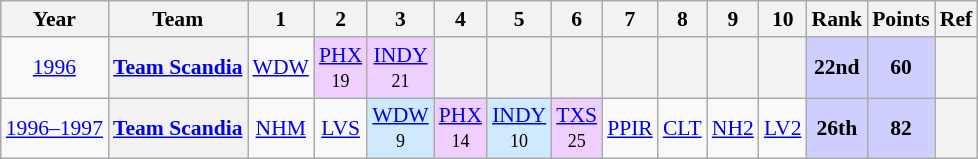<table class="wikitable" style="text-align:center; font-size:90%">
<tr>
<th>Year</th>
<th>Team</th>
<th>1</th>
<th>2</th>
<th>3</th>
<th>4</th>
<th>5</th>
<th>6</th>
<th>7</th>
<th>8</th>
<th>9</th>
<th>10</th>
<th>Rank</th>
<th>Points</th>
<th>Ref</th>
</tr>
<tr>
<td><a href='#'>1996</a></td>
<th><a href='#'>Team Scandia</a></th>
<td><a href='#'>WDW</a></td>
<td style="background:#EFCFFF;"><a href='#'>PHX</a><br><small>19</small></td>
<td style="background:#EFCFFF;"><a href='#'>INDY</a><br><small>21</small></td>
<th></th>
<th></th>
<th></th>
<th></th>
<th></th>
<th></th>
<th></th>
<td style="background:#CFCFFF;"><strong>22nd</strong></td>
<td style="background:#CFCFFF;"><strong>60</strong></td>
<th></th>
</tr>
<tr>
<td><a href='#'>1996–1997</a></td>
<th><a href='#'>Team Scandia</a></th>
<td><a href='#'>NHM</a></td>
<td><a href='#'>LVS</a></td>
<td style="background:#CFEAFF;"><a href='#'>WDW</a><br><small>9</small></td>
<td style="background:#EFCFFF;"><a href='#'>PHX</a><br><small>14</small></td>
<td style="background:#CFEAFF;"><a href='#'>INDY</a><br><small>10</small></td>
<td style="background:#EFCFFF;"><a href='#'>TXS</a><br><small>25</small></td>
<td><a href='#'>PPIR</a></td>
<td><a href='#'>CLT</a></td>
<td><a href='#'>NH2</a></td>
<td><a href='#'>LV2</a></td>
<td style="background:#CFCFFF;"><strong>26th</strong></td>
<td style="background:#CFCFFF;"><strong>82</strong></td>
<th></th>
</tr>
</table>
